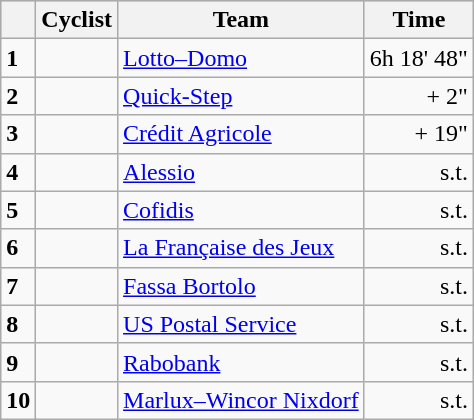<table class="wikitable">
<tr style="background:#ccccff;">
<th></th>
<th>Cyclist</th>
<th>Team</th>
<th>Time</th>
</tr>
<tr>
<td><strong>1</strong></td>
<td></td>
<td><a href='#'>Lotto–Domo</a></td>
<td align=right>6h 18' 48"</td>
</tr>
<tr>
<td><strong>2</strong></td>
<td></td>
<td><a href='#'>Quick-Step</a></td>
<td align=right>+ 2"</td>
</tr>
<tr>
<td><strong>3</strong></td>
<td></td>
<td><a href='#'>Crédit Agricole</a></td>
<td align=right>+ 19"</td>
</tr>
<tr>
<td><strong>4</strong></td>
<td></td>
<td><a href='#'>Alessio</a></td>
<td align=right>s.t.</td>
</tr>
<tr>
<td><strong>5</strong></td>
<td></td>
<td><a href='#'>Cofidis</a></td>
<td align=right>s.t.</td>
</tr>
<tr>
<td><strong>6</strong></td>
<td></td>
<td><a href='#'>La Française des Jeux</a></td>
<td align=right>s.t.</td>
</tr>
<tr>
<td><strong>7</strong></td>
<td></td>
<td><a href='#'>Fassa Bortolo</a></td>
<td align=right>s.t.</td>
</tr>
<tr>
<td><strong>8</strong></td>
<td></td>
<td><a href='#'>US Postal Service</a></td>
<td align=right>s.t.</td>
</tr>
<tr>
<td><strong>9</strong></td>
<td></td>
<td><a href='#'>Rabobank</a></td>
<td align=right>s.t.</td>
</tr>
<tr>
<td><strong>10</strong></td>
<td></td>
<td><a href='#'>Marlux–Wincor Nixdorf</a></td>
<td align=right>s.t.</td>
</tr>
</table>
